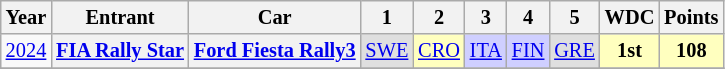<table class="wikitable" style="text-align:center; font-size:85%">
<tr>
<th>Year</th>
<th>Entrant</th>
<th>Car</th>
<th>1</th>
<th>2</th>
<th>3</th>
<th>4</th>
<th>5</th>
<th>WDC</th>
<th>Points</th>
</tr>
<tr>
<td><a href='#'>2024</a></td>
<th nowrap><a href='#'>FIA Rally Star</a></th>
<th nowrap><a href='#'>Ford Fiesta Rally3</a></th>
<td style="background:#DFDFDF;"><a href='#'>SWE</a><br></td>
<td style="background:#FFFFBF;"><a href='#'>CRO</a><br></td>
<td style="background:#CFCFFF;"><a href='#'>ITA</a><br></td>
<td style="background:#CFCFFF;"><a href='#'>FIN</a><br></td>
<td style="background:#DFDFDF;"><a href='#'>GRE</a><br></td>
<th style="background:#FFFFBF;">1st</th>
<th style="background:#FFFFBF;">108</th>
</tr>
<tr>
</tr>
</table>
